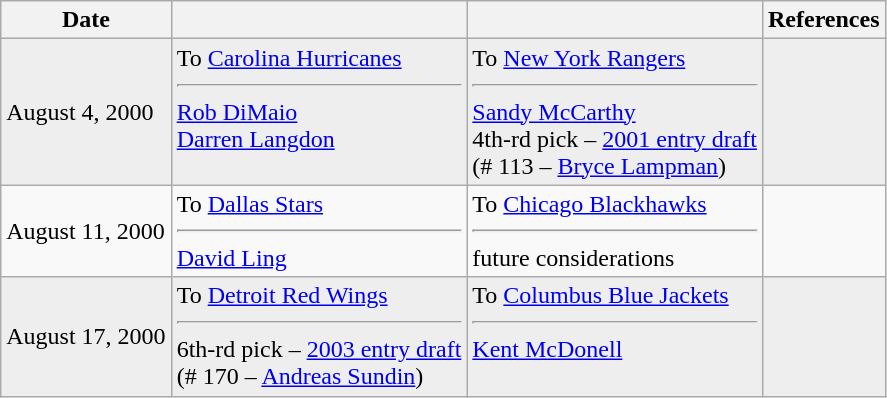<table class="wikitable">
<tr>
<th>Date</th>
<th></th>
<th></th>
<th>References</th>
</tr>
<tr bgcolor="#eeeeee">
<td>August 4, 2000</td>
<td valign="top">To <a href='#'>Carolina Hurricanes</a><hr><a href='#'>Rob DiMaio</a><br><a href='#'>Darren Langdon</a></td>
<td valign="top">To <a href='#'>New York Rangers</a><hr><a href='#'>Sandy McCarthy</a><br>4th-rd pick – <a href='#'>2001 entry draft</a><br>(# 113 – <a href='#'>Bryce Lampman</a>)</td>
<td></td>
</tr>
<tr>
<td>August 11, 2000</td>
<td valign="top">To <a href='#'>Dallas Stars</a><hr><a href='#'>David Ling</a></td>
<td valign="top">To <a href='#'>Chicago Blackhawks</a><hr>future considerations</td>
<td></td>
</tr>
<tr bgcolor="#eeeeee">
<td>August 17, 2000</td>
<td valign="top">To <a href='#'>Detroit Red Wings</a><hr>6th-rd pick – <a href='#'>2003 entry draft</a><br>(# 170 – <a href='#'>Andreas Sundin</a>)</td>
<td valign="top">To <a href='#'>Columbus Blue Jackets</a><hr><a href='#'>Kent McDonell</a></td>
<td></td>
</tr>
</table>
